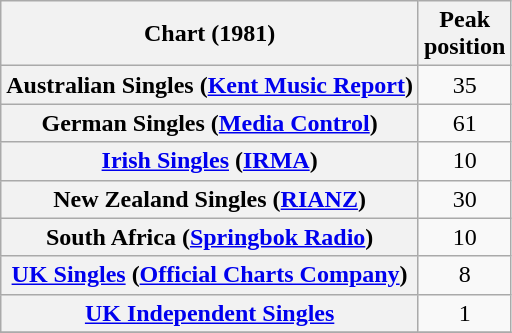<table class="wikitable sortable plainrowheaders" style="text-align:center">
<tr>
<th scope="col">Chart (1981)</th>
<th scope="col">Peak<br>position</th>
</tr>
<tr>
<th scope="row">Australian Singles (<a href='#'>Kent Music Report</a>)</th>
<td>35</td>
</tr>
<tr>
<th scope="row">German Singles (<a href='#'>Media Control</a>)</th>
<td>61</td>
</tr>
<tr>
<th scope="row"><a href='#'>Irish Singles</a> (<a href='#'>IRMA</a>)</th>
<td>10</td>
</tr>
<tr>
<th scope="row">New Zealand Singles (<a href='#'>RIANZ</a>)</th>
<td>30</td>
</tr>
<tr>
<th scope="row">South Africa (<a href='#'>Springbok Radio</a>)</th>
<td>10</td>
</tr>
<tr>
<th scope="row"><a href='#'>UK Singles</a> (<a href='#'>Official Charts Company</a>)</th>
<td>8</td>
</tr>
<tr>
<th scope="row"><a href='#'>UK Independent Singles</a></th>
<td>1</td>
</tr>
<tr>
</tr>
</table>
